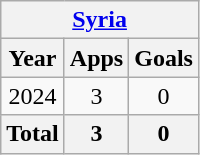<table class=wikitable style=text-align:center>
<tr>
<th colspan=4><a href='#'>Syria</a></th>
</tr>
<tr>
<th>Year</th>
<th>Apps</th>
<th>Goals</th>
</tr>
<tr>
<td>2024</td>
<td>3</td>
<td>0</td>
</tr>
<tr>
<th colspan=1>Total</th>
<th>3</th>
<th>0</th>
</tr>
</table>
